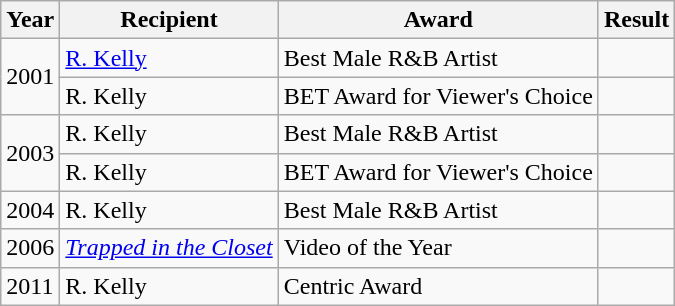<table class="wikitable">
<tr>
<th>Year</th>
<th>Recipient</th>
<th>Award</th>
<th>Result</th>
</tr>
<tr>
<td rowspan="2">2001</td>
<td><a href='#'>R. Kelly</a></td>
<td>Best Male R&B Artist</td>
<td></td>
</tr>
<tr>
<td>R. Kelly</td>
<td>BET Award for Viewer's Choice</td>
<td></td>
</tr>
<tr>
<td rowspan="2">2003</td>
<td>R. Kelly</td>
<td>Best Male R&B Artist</td>
<td></td>
</tr>
<tr>
<td>R. Kelly</td>
<td>BET Award for Viewer's Choice</td>
<td></td>
</tr>
<tr>
<td>2004</td>
<td>R. Kelly</td>
<td>Best Male R&B Artist</td>
<td></td>
</tr>
<tr>
<td>2006</td>
<td><em><a href='#'>Trapped in the Closet</a></em></td>
<td>Video of the Year</td>
<td></td>
</tr>
<tr>
<td>2011</td>
<td>R. Kelly</td>
<td>Centric Award</td>
<td></td>
</tr>
</table>
